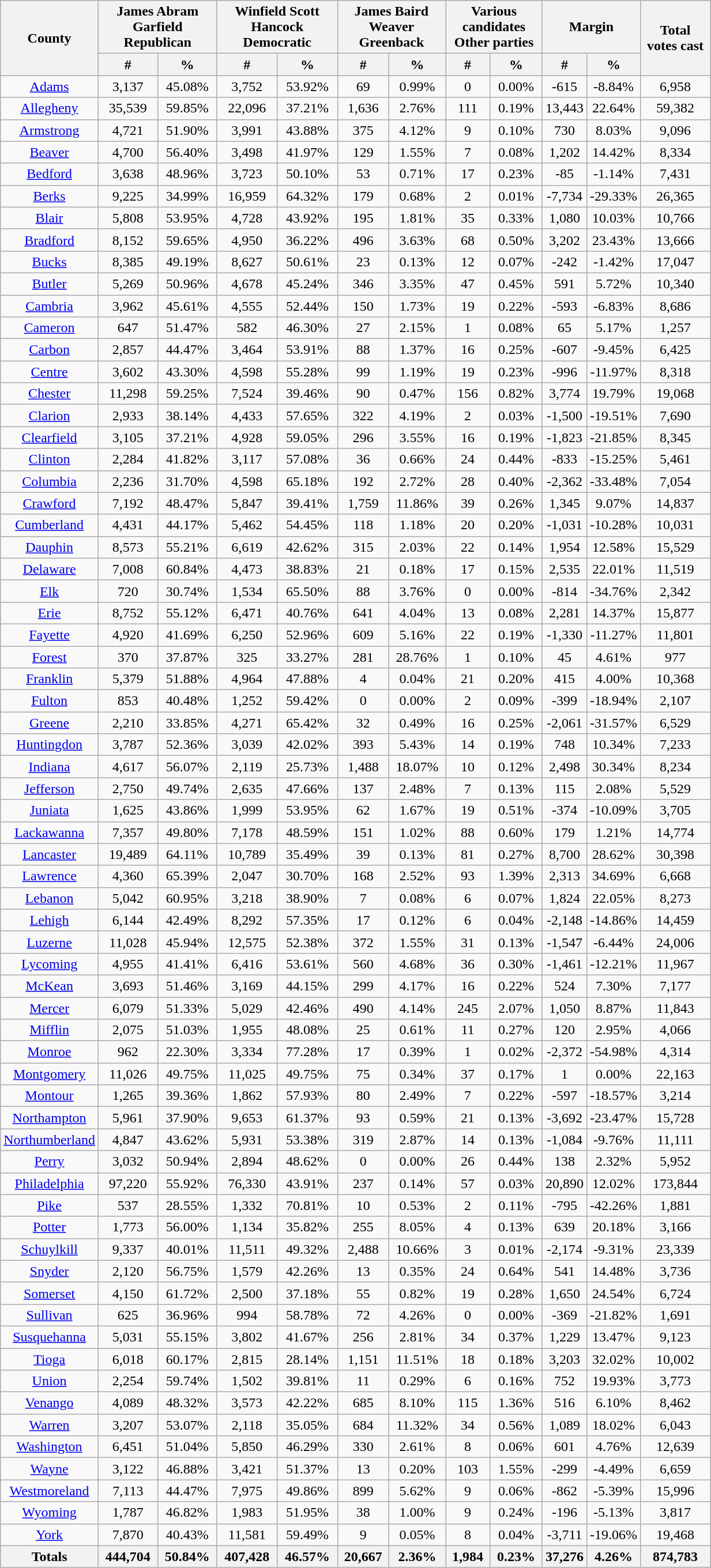<table width="65%"  class="wikitable sortable" style="text-align:center">
<tr>
<th colspan="1" rowspan="2">County</th>
<th style="text-align:center;" colspan="2">James Abram Garfield<br>Republican</th>
<th style="text-align:center;" colspan="2">Winfield Scott Hancock<br>Democratic</th>
<th style="text-align:center;" colspan="2">James Baird Weaver<br>Greenback</th>
<th style="text-align:center;" colspan="2">Various candidates<br>Other parties</th>
<th style="text-align:center;" colspan="2">Margin</th>
<th style="text-align:center;" rowspan="2">Total votes cast</th>
</tr>
<tr>
<th style="text-align:center;" data-sort-type="number">#</th>
<th style="text-align:center;" data-sort-type="number">%</th>
<th style="text-align:center;" data-sort-type="number">#</th>
<th style="text-align:center;" data-sort-type="number">%</th>
<th style="text-align:center;" data-sort-type="number">#</th>
<th style="text-align:center;" data-sort-type="number">%</th>
<th style="text-align:center;" data-sort-type="number">#</th>
<th style="text-align:center;" data-sort-type="number">%</th>
<th style="text-align:center;" data-sort-type="number">#</th>
<th style="text-align:center;" data-sort-type="number">%</th>
</tr>
<tr style="text-align:center;">
<td><a href='#'>Adams</a></td>
<td>3,137</td>
<td>45.08%</td>
<td>3,752</td>
<td>53.92%</td>
<td>69</td>
<td>0.99%</td>
<td>0</td>
<td>0.00%</td>
<td>-615</td>
<td>-8.84%</td>
<td>6,958</td>
</tr>
<tr style="text-align:center;">
<td><a href='#'>Allegheny</a></td>
<td>35,539</td>
<td>59.85%</td>
<td>22,096</td>
<td>37.21%</td>
<td>1,636</td>
<td>2.76%</td>
<td>111</td>
<td>0.19%</td>
<td>13,443</td>
<td>22.64%</td>
<td>59,382</td>
</tr>
<tr style="text-align:center;">
<td><a href='#'>Armstrong</a></td>
<td>4,721</td>
<td>51.90%</td>
<td>3,991</td>
<td>43.88%</td>
<td>375</td>
<td>4.12%</td>
<td>9</td>
<td>0.10%</td>
<td>730</td>
<td>8.03%</td>
<td>9,096</td>
</tr>
<tr style="text-align:center;">
<td><a href='#'>Beaver</a></td>
<td>4,700</td>
<td>56.40%</td>
<td>3,498</td>
<td>41.97%</td>
<td>129</td>
<td>1.55%</td>
<td>7</td>
<td>0.08%</td>
<td>1,202</td>
<td>14.42%</td>
<td>8,334</td>
</tr>
<tr style="text-align:center;">
<td><a href='#'>Bedford</a></td>
<td>3,638</td>
<td>48.96%</td>
<td>3,723</td>
<td>50.10%</td>
<td>53</td>
<td>0.71%</td>
<td>17</td>
<td>0.23%</td>
<td>-85</td>
<td>-1.14%</td>
<td>7,431</td>
</tr>
<tr style="text-align:center;">
<td><a href='#'>Berks</a></td>
<td>9,225</td>
<td>34.99%</td>
<td>16,959</td>
<td>64.32%</td>
<td>179</td>
<td>0.68%</td>
<td>2</td>
<td>0.01%</td>
<td>-7,734</td>
<td>-29.33%</td>
<td>26,365</td>
</tr>
<tr style="text-align:center;">
<td><a href='#'>Blair</a></td>
<td>5,808</td>
<td>53.95%</td>
<td>4,728</td>
<td>43.92%</td>
<td>195</td>
<td>1.81%</td>
<td>35</td>
<td>0.33%</td>
<td>1,080</td>
<td>10.03%</td>
<td>10,766</td>
</tr>
<tr style="text-align:center;">
<td><a href='#'>Bradford</a></td>
<td>8,152</td>
<td>59.65%</td>
<td>4,950</td>
<td>36.22%</td>
<td>496</td>
<td>3.63%</td>
<td>68</td>
<td>0.50%</td>
<td>3,202</td>
<td>23.43%</td>
<td>13,666</td>
</tr>
<tr style="text-align:center;">
<td><a href='#'>Bucks</a></td>
<td>8,385</td>
<td>49.19%</td>
<td>8,627</td>
<td>50.61%</td>
<td>23</td>
<td>0.13%</td>
<td>12</td>
<td>0.07%</td>
<td>-242</td>
<td>-1.42%</td>
<td>17,047</td>
</tr>
<tr style="text-align:center;">
<td><a href='#'>Butler</a></td>
<td>5,269</td>
<td>50.96%</td>
<td>4,678</td>
<td>45.24%</td>
<td>346</td>
<td>3.35%</td>
<td>47</td>
<td>0.45%</td>
<td>591</td>
<td>5.72%</td>
<td>10,340</td>
</tr>
<tr style="text-align:center;">
<td><a href='#'>Cambria</a></td>
<td>3,962</td>
<td>45.61%</td>
<td>4,555</td>
<td>52.44%</td>
<td>150</td>
<td>1.73%</td>
<td>19</td>
<td>0.22%</td>
<td>-593</td>
<td>-6.83%</td>
<td>8,686</td>
</tr>
<tr style="text-align:center;">
<td><a href='#'>Cameron</a></td>
<td>647</td>
<td>51.47%</td>
<td>582</td>
<td>46.30%</td>
<td>27</td>
<td>2.15%</td>
<td>1</td>
<td>0.08%</td>
<td>65</td>
<td>5.17%</td>
<td>1,257</td>
</tr>
<tr style="text-align:center;">
<td><a href='#'>Carbon</a></td>
<td>2,857</td>
<td>44.47%</td>
<td>3,464</td>
<td>53.91%</td>
<td>88</td>
<td>1.37%</td>
<td>16</td>
<td>0.25%</td>
<td>-607</td>
<td>-9.45%</td>
<td>6,425</td>
</tr>
<tr style="text-align:center;">
<td><a href='#'>Centre</a></td>
<td>3,602</td>
<td>43.30%</td>
<td>4,598</td>
<td>55.28%</td>
<td>99</td>
<td>1.19%</td>
<td>19</td>
<td>0.23%</td>
<td>-996</td>
<td>-11.97%</td>
<td>8,318</td>
</tr>
<tr style="text-align:center;">
<td><a href='#'>Chester</a></td>
<td>11,298</td>
<td>59.25%</td>
<td>7,524</td>
<td>39.46%</td>
<td>90</td>
<td>0.47%</td>
<td>156</td>
<td>0.82%</td>
<td>3,774</td>
<td>19.79%</td>
<td>19,068</td>
</tr>
<tr style="text-align:center;">
<td><a href='#'>Clarion</a></td>
<td>2,933</td>
<td>38.14%</td>
<td>4,433</td>
<td>57.65%</td>
<td>322</td>
<td>4.19%</td>
<td>2</td>
<td>0.03%</td>
<td>-1,500</td>
<td>-19.51%</td>
<td>7,690</td>
</tr>
<tr style="text-align:center;">
<td><a href='#'>Clearfield</a></td>
<td>3,105</td>
<td>37.21%</td>
<td>4,928</td>
<td>59.05%</td>
<td>296</td>
<td>3.55%</td>
<td>16</td>
<td>0.19%</td>
<td>-1,823</td>
<td>-21.85%</td>
<td>8,345</td>
</tr>
<tr style="text-align:center;">
<td><a href='#'>Clinton</a></td>
<td>2,284</td>
<td>41.82%</td>
<td>3,117</td>
<td>57.08%</td>
<td>36</td>
<td>0.66%</td>
<td>24</td>
<td>0.44%</td>
<td>-833</td>
<td>-15.25%</td>
<td>5,461</td>
</tr>
<tr style="text-align:center;">
<td><a href='#'>Columbia</a></td>
<td>2,236</td>
<td>31.70%</td>
<td>4,598</td>
<td>65.18%</td>
<td>192</td>
<td>2.72%</td>
<td>28</td>
<td>0.40%</td>
<td>-2,362</td>
<td>-33.48%</td>
<td>7,054</td>
</tr>
<tr style="text-align:center;">
<td><a href='#'>Crawford</a></td>
<td>7,192</td>
<td>48.47%</td>
<td>5,847</td>
<td>39.41%</td>
<td>1,759</td>
<td>11.86%</td>
<td>39</td>
<td>0.26%</td>
<td>1,345</td>
<td>9.07%</td>
<td>14,837</td>
</tr>
<tr style="text-align:center;">
<td><a href='#'>Cumberland</a></td>
<td>4,431</td>
<td>44.17%</td>
<td>5,462</td>
<td>54.45%</td>
<td>118</td>
<td>1.18%</td>
<td>20</td>
<td>0.20%</td>
<td>-1,031</td>
<td>-10.28%</td>
<td>10,031</td>
</tr>
<tr style="text-align:center;">
<td><a href='#'>Dauphin</a></td>
<td>8,573</td>
<td>55.21%</td>
<td>6,619</td>
<td>42.62%</td>
<td>315</td>
<td>2.03%</td>
<td>22</td>
<td>0.14%</td>
<td>1,954</td>
<td>12.58%</td>
<td>15,529</td>
</tr>
<tr style="text-align:center;">
<td><a href='#'>Delaware</a></td>
<td>7,008</td>
<td>60.84%</td>
<td>4,473</td>
<td>38.83%</td>
<td>21</td>
<td>0.18%</td>
<td>17</td>
<td>0.15%</td>
<td>2,535</td>
<td>22.01%</td>
<td>11,519</td>
</tr>
<tr style="text-align:center;">
<td><a href='#'>Elk</a></td>
<td>720</td>
<td>30.74%</td>
<td>1,534</td>
<td>65.50%</td>
<td>88</td>
<td>3.76%</td>
<td>0</td>
<td>0.00%</td>
<td>-814</td>
<td>-34.76%</td>
<td>2,342</td>
</tr>
<tr style="text-align:center;">
<td><a href='#'>Erie</a></td>
<td>8,752</td>
<td>55.12%</td>
<td>6,471</td>
<td>40.76%</td>
<td>641</td>
<td>4.04%</td>
<td>13</td>
<td>0.08%</td>
<td>2,281</td>
<td>14.37%</td>
<td>15,877</td>
</tr>
<tr style="text-align:center;">
<td><a href='#'>Fayette</a></td>
<td>4,920</td>
<td>41.69%</td>
<td>6,250</td>
<td>52.96%</td>
<td>609</td>
<td>5.16%</td>
<td>22</td>
<td>0.19%</td>
<td>-1,330</td>
<td>-11.27%</td>
<td>11,801</td>
</tr>
<tr style="text-align:center;">
<td><a href='#'>Forest</a></td>
<td>370</td>
<td>37.87%</td>
<td>325</td>
<td>33.27%</td>
<td>281</td>
<td>28.76%</td>
<td>1</td>
<td>0.10%</td>
<td>45</td>
<td>4.61%</td>
<td>977</td>
</tr>
<tr style="text-align:center;">
<td><a href='#'>Franklin</a></td>
<td>5,379</td>
<td>51.88%</td>
<td>4,964</td>
<td>47.88%</td>
<td>4</td>
<td>0.04%</td>
<td>21</td>
<td>0.20%</td>
<td>415</td>
<td>4.00%</td>
<td>10,368</td>
</tr>
<tr style="text-align:center;">
<td><a href='#'>Fulton</a></td>
<td>853</td>
<td>40.48%</td>
<td>1,252</td>
<td>59.42%</td>
<td>0</td>
<td>0.00%</td>
<td>2</td>
<td>0.09%</td>
<td>-399</td>
<td>-18.94%</td>
<td>2,107</td>
</tr>
<tr style="text-align:center;">
<td><a href='#'>Greene</a></td>
<td>2,210</td>
<td>33.85%</td>
<td>4,271</td>
<td>65.42%</td>
<td>32</td>
<td>0.49%</td>
<td>16</td>
<td>0.25%</td>
<td>-2,061</td>
<td>-31.57%</td>
<td>6,529</td>
</tr>
<tr style="text-align:center;">
<td><a href='#'>Huntingdon</a></td>
<td>3,787</td>
<td>52.36%</td>
<td>3,039</td>
<td>42.02%</td>
<td>393</td>
<td>5.43%</td>
<td>14</td>
<td>0.19%</td>
<td>748</td>
<td>10.34%</td>
<td>7,233</td>
</tr>
<tr style="text-align:center;">
<td><a href='#'>Indiana</a></td>
<td>4,617</td>
<td>56.07%</td>
<td>2,119</td>
<td>25.73%</td>
<td>1,488</td>
<td>18.07%</td>
<td>10</td>
<td>0.12%</td>
<td>2,498</td>
<td>30.34%</td>
<td>8,234</td>
</tr>
<tr style="text-align:center;">
<td><a href='#'>Jefferson</a></td>
<td>2,750</td>
<td>49.74%</td>
<td>2,635</td>
<td>47.66%</td>
<td>137</td>
<td>2.48%</td>
<td>7</td>
<td>0.13%</td>
<td>115</td>
<td>2.08%</td>
<td>5,529</td>
</tr>
<tr style="text-align:center;">
<td><a href='#'>Juniata</a></td>
<td>1,625</td>
<td>43.86%</td>
<td>1,999</td>
<td>53.95%</td>
<td>62</td>
<td>1.67%</td>
<td>19</td>
<td>0.51%</td>
<td>-374</td>
<td>-10.09%</td>
<td>3,705</td>
</tr>
<tr style="text-align:center;">
<td><a href='#'>Lackawanna</a></td>
<td>7,357</td>
<td>49.80%</td>
<td>7,178</td>
<td>48.59%</td>
<td>151</td>
<td>1.02%</td>
<td>88</td>
<td>0.60%</td>
<td>179</td>
<td>1.21%</td>
<td>14,774</td>
</tr>
<tr style="text-align:center;">
<td><a href='#'>Lancaster</a></td>
<td>19,489</td>
<td>64.11%</td>
<td>10,789</td>
<td>35.49%</td>
<td>39</td>
<td>0.13%</td>
<td>81</td>
<td>0.27%</td>
<td>8,700</td>
<td>28.62%</td>
<td>30,398</td>
</tr>
<tr style="text-align:center;">
<td><a href='#'>Lawrence</a></td>
<td>4,360</td>
<td>65.39%</td>
<td>2,047</td>
<td>30.70%</td>
<td>168</td>
<td>2.52%</td>
<td>93</td>
<td>1.39%</td>
<td>2,313</td>
<td>34.69%</td>
<td>6,668</td>
</tr>
<tr style="text-align:center;">
<td><a href='#'>Lebanon</a></td>
<td>5,042</td>
<td>60.95%</td>
<td>3,218</td>
<td>38.90%</td>
<td>7</td>
<td>0.08%</td>
<td>6</td>
<td>0.07%</td>
<td>1,824</td>
<td>22.05%</td>
<td>8,273</td>
</tr>
<tr style="text-align:center;">
<td><a href='#'>Lehigh</a></td>
<td>6,144</td>
<td>42.49%</td>
<td>8,292</td>
<td>57.35%</td>
<td>17</td>
<td>0.12%</td>
<td>6</td>
<td>0.04%</td>
<td>-2,148</td>
<td>-14.86%</td>
<td>14,459</td>
</tr>
<tr style="text-align:center;">
<td><a href='#'>Luzerne</a></td>
<td>11,028</td>
<td>45.94%</td>
<td>12,575</td>
<td>52.38%</td>
<td>372</td>
<td>1.55%</td>
<td>31</td>
<td>0.13%</td>
<td>-1,547</td>
<td>-6.44%</td>
<td>24,006</td>
</tr>
<tr style="text-align:center;">
<td><a href='#'>Lycoming</a></td>
<td>4,955</td>
<td>41.41%</td>
<td>6,416</td>
<td>53.61%</td>
<td>560</td>
<td>4.68%</td>
<td>36</td>
<td>0.30%</td>
<td>-1,461</td>
<td>-12.21%</td>
<td>11,967</td>
</tr>
<tr style="text-align:center;">
<td><a href='#'>McKean</a></td>
<td>3,693</td>
<td>51.46%</td>
<td>3,169</td>
<td>44.15%</td>
<td>299</td>
<td>4.17%</td>
<td>16</td>
<td>0.22%</td>
<td>524</td>
<td>7.30%</td>
<td>7,177</td>
</tr>
<tr style="text-align:center;">
<td><a href='#'>Mercer</a></td>
<td>6,079</td>
<td>51.33%</td>
<td>5,029</td>
<td>42.46%</td>
<td>490</td>
<td>4.14%</td>
<td>245</td>
<td>2.07%</td>
<td>1,050</td>
<td>8.87%</td>
<td>11,843</td>
</tr>
<tr style="text-align:center;">
<td><a href='#'>Mifflin</a></td>
<td>2,075</td>
<td>51.03%</td>
<td>1,955</td>
<td>48.08%</td>
<td>25</td>
<td>0.61%</td>
<td>11</td>
<td>0.27%</td>
<td>120</td>
<td>2.95%</td>
<td>4,066</td>
</tr>
<tr style="text-align:center;">
<td><a href='#'>Monroe</a></td>
<td>962</td>
<td>22.30%</td>
<td>3,334</td>
<td>77.28%</td>
<td>17</td>
<td>0.39%</td>
<td>1</td>
<td>0.02%</td>
<td>-2,372</td>
<td>-54.98%</td>
<td>4,314</td>
</tr>
<tr style="text-align:center;">
<td><a href='#'>Montgomery</a></td>
<td>11,026</td>
<td>49.75%</td>
<td>11,025</td>
<td>49.75%</td>
<td>75</td>
<td>0.34%</td>
<td>37</td>
<td>0.17%</td>
<td>1</td>
<td>0.00%</td>
<td>22,163</td>
</tr>
<tr style="text-align:center;">
<td><a href='#'>Montour</a></td>
<td>1,265</td>
<td>39.36%</td>
<td>1,862</td>
<td>57.93%</td>
<td>80</td>
<td>2.49%</td>
<td>7</td>
<td>0.22%</td>
<td>-597</td>
<td>-18.57%</td>
<td>3,214</td>
</tr>
<tr style="text-align:center;">
<td><a href='#'>Northampton</a></td>
<td>5,961</td>
<td>37.90%</td>
<td>9,653</td>
<td>61.37%</td>
<td>93</td>
<td>0.59%</td>
<td>21</td>
<td>0.13%</td>
<td>-3,692</td>
<td>-23.47%</td>
<td>15,728</td>
</tr>
<tr style="text-align:center;">
<td><a href='#'>Northumberland</a></td>
<td>4,847</td>
<td>43.62%</td>
<td>5,931</td>
<td>53.38%</td>
<td>319</td>
<td>2.87%</td>
<td>14</td>
<td>0.13%</td>
<td>-1,084</td>
<td>-9.76%</td>
<td>11,111</td>
</tr>
<tr style="text-align:center;">
<td><a href='#'>Perry</a></td>
<td>3,032</td>
<td>50.94%</td>
<td>2,894</td>
<td>48.62%</td>
<td>0</td>
<td>0.00%</td>
<td>26</td>
<td>0.44%</td>
<td>138</td>
<td>2.32%</td>
<td>5,952</td>
</tr>
<tr style="text-align:center;">
<td><a href='#'>Philadelphia</a></td>
<td>97,220</td>
<td>55.92%</td>
<td>76,330</td>
<td>43.91%</td>
<td>237</td>
<td>0.14%</td>
<td>57</td>
<td>0.03%</td>
<td>20,890</td>
<td>12.02%</td>
<td>173,844</td>
</tr>
<tr style="text-align:center;">
<td><a href='#'>Pike</a></td>
<td>537</td>
<td>28.55%</td>
<td>1,332</td>
<td>70.81%</td>
<td>10</td>
<td>0.53%</td>
<td>2</td>
<td>0.11%</td>
<td>-795</td>
<td>-42.26%</td>
<td>1,881</td>
</tr>
<tr style="text-align:center;">
<td><a href='#'>Potter</a></td>
<td>1,773</td>
<td>56.00%</td>
<td>1,134</td>
<td>35.82%</td>
<td>255</td>
<td>8.05%</td>
<td>4</td>
<td>0.13%</td>
<td>639</td>
<td>20.18%</td>
<td>3,166</td>
</tr>
<tr style="text-align:center;">
<td><a href='#'>Schuylkill</a></td>
<td>9,337</td>
<td>40.01%</td>
<td>11,511</td>
<td>49.32%</td>
<td>2,488</td>
<td>10.66%</td>
<td>3</td>
<td>0.01%</td>
<td>-2,174</td>
<td>-9.31%</td>
<td>23,339</td>
</tr>
<tr style="text-align:center;">
<td><a href='#'>Snyder</a></td>
<td>2,120</td>
<td>56.75%</td>
<td>1,579</td>
<td>42.26%</td>
<td>13</td>
<td>0.35%</td>
<td>24</td>
<td>0.64%</td>
<td>541</td>
<td>14.48%</td>
<td>3,736</td>
</tr>
<tr style="text-align:center;">
<td><a href='#'>Somerset</a></td>
<td>4,150</td>
<td>61.72%</td>
<td>2,500</td>
<td>37.18%</td>
<td>55</td>
<td>0.82%</td>
<td>19</td>
<td>0.28%</td>
<td>1,650</td>
<td>24.54%</td>
<td>6,724</td>
</tr>
<tr style="text-align:center;">
<td><a href='#'>Sullivan</a></td>
<td>625</td>
<td>36.96%</td>
<td>994</td>
<td>58.78%</td>
<td>72</td>
<td>4.26%</td>
<td>0</td>
<td>0.00%</td>
<td>-369</td>
<td>-21.82%</td>
<td>1,691</td>
</tr>
<tr style="text-align:center;">
<td><a href='#'>Susquehanna</a></td>
<td>5,031</td>
<td>55.15%</td>
<td>3,802</td>
<td>41.67%</td>
<td>256</td>
<td>2.81%</td>
<td>34</td>
<td>0.37%</td>
<td>1,229</td>
<td>13.47%</td>
<td>9,123</td>
</tr>
<tr style="text-align:center;">
<td><a href='#'>Tioga</a></td>
<td>6,018</td>
<td>60.17%</td>
<td>2,815</td>
<td>28.14%</td>
<td>1,151</td>
<td>11.51%</td>
<td>18</td>
<td>0.18%</td>
<td>3,203</td>
<td>32.02%</td>
<td>10,002</td>
</tr>
<tr style="text-align:center;">
<td><a href='#'>Union</a></td>
<td>2,254</td>
<td>59.74%</td>
<td>1,502</td>
<td>39.81%</td>
<td>11</td>
<td>0.29%</td>
<td>6</td>
<td>0.16%</td>
<td>752</td>
<td>19.93%</td>
<td>3,773</td>
</tr>
<tr style="text-align:center;">
<td><a href='#'>Venango</a></td>
<td>4,089</td>
<td>48.32%</td>
<td>3,573</td>
<td>42.22%</td>
<td>685</td>
<td>8.10%</td>
<td>115</td>
<td>1.36%</td>
<td>516</td>
<td>6.10%</td>
<td>8,462</td>
</tr>
<tr style="text-align:center;">
<td><a href='#'>Warren</a></td>
<td>3,207</td>
<td>53.07%</td>
<td>2,118</td>
<td>35.05%</td>
<td>684</td>
<td>11.32%</td>
<td>34</td>
<td>0.56%</td>
<td>1,089</td>
<td>18.02%</td>
<td>6,043</td>
</tr>
<tr style="text-align:center;">
<td><a href='#'>Washington</a></td>
<td>6,451</td>
<td>51.04%</td>
<td>5,850</td>
<td>46.29%</td>
<td>330</td>
<td>2.61%</td>
<td>8</td>
<td>0.06%</td>
<td>601</td>
<td>4.76%</td>
<td>12,639</td>
</tr>
<tr style="text-align:center;">
<td><a href='#'>Wayne</a></td>
<td>3,122</td>
<td>46.88%</td>
<td>3,421</td>
<td>51.37%</td>
<td>13</td>
<td>0.20%</td>
<td>103</td>
<td>1.55%</td>
<td>-299</td>
<td>-4.49%</td>
<td>6,659</td>
</tr>
<tr style="text-align:center;">
<td><a href='#'>Westmoreland</a></td>
<td>7,113</td>
<td>44.47%</td>
<td>7,975</td>
<td>49.86%</td>
<td>899</td>
<td>5.62%</td>
<td>9</td>
<td>0.06%</td>
<td>-862</td>
<td>-5.39%</td>
<td>15,996</td>
</tr>
<tr style="text-align:center;">
<td><a href='#'>Wyoming</a></td>
<td>1,787</td>
<td>46.82%</td>
<td>1,983</td>
<td>51.95%</td>
<td>38</td>
<td>1.00%</td>
<td>9</td>
<td>0.24%</td>
<td>-196</td>
<td>-5.13%</td>
<td>3,817</td>
</tr>
<tr style="text-align:center;">
<td><a href='#'>York</a></td>
<td>7,870</td>
<td>40.43%</td>
<td>11,581</td>
<td>59.49%</td>
<td>9</td>
<td>0.05%</td>
<td>8</td>
<td>0.04%</td>
<td>-3,711</td>
<td>-19.06%</td>
<td>19,468</td>
</tr>
<tr style="text-align:center;">
<th>Totals</th>
<th>444,704</th>
<th>50.84%</th>
<th>407,428</th>
<th>46.57%</th>
<th>20,667</th>
<th>2.36%</th>
<th>1,984</th>
<th>0.23%</th>
<th>37,276</th>
<th>4.26%</th>
<th>874,783</th>
</tr>
</table>
